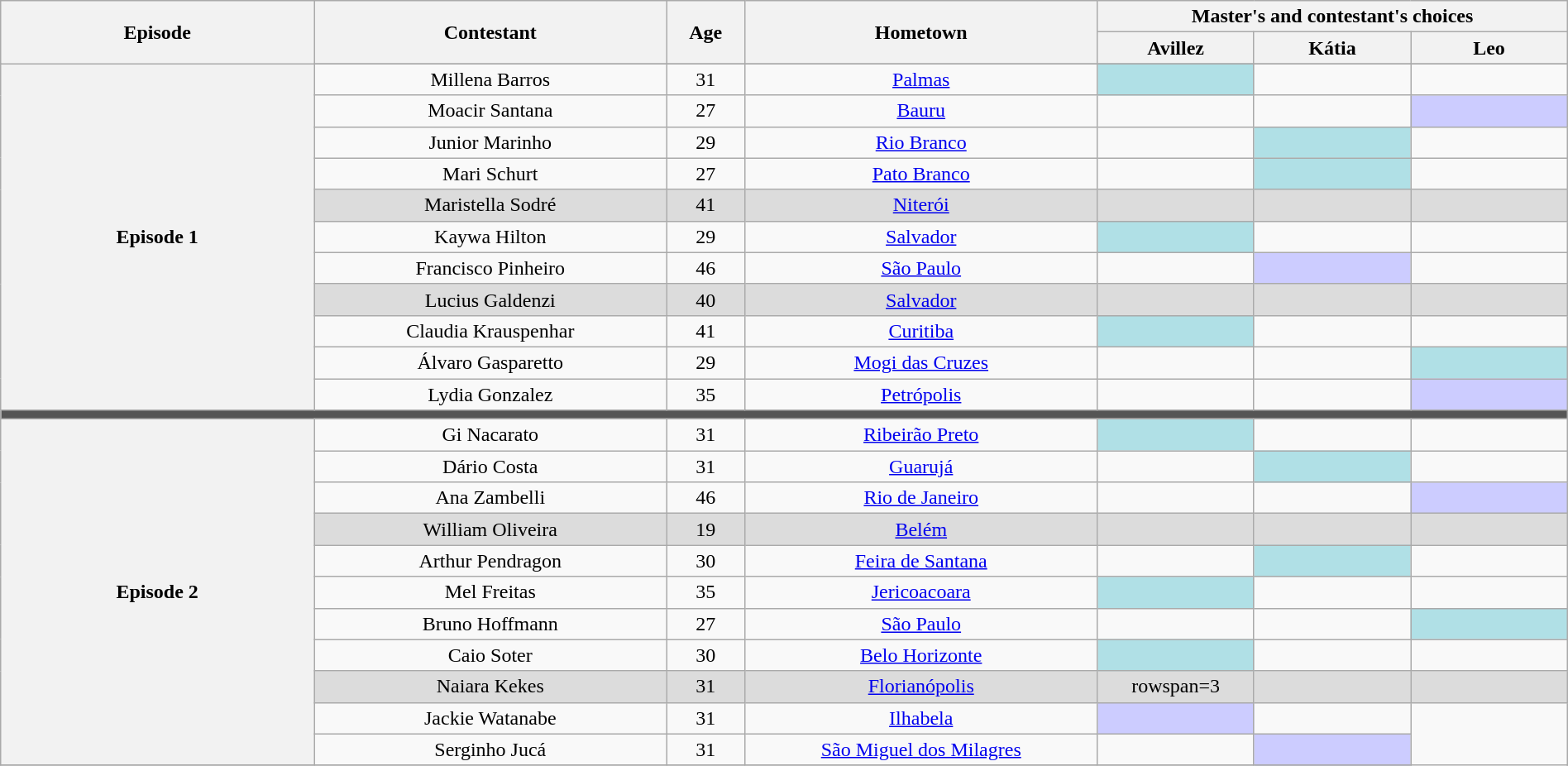<table class="wikitable" style="text-align:center; width:100%;">
<tr>
<th scope="col" rowspan=2 width="20.0%">Episode</th>
<th scope="col" rowspan=2 width="22.5%">Contestant</th>
<th scope="col" rowspan=2 width="05.0%">Age</th>
<th scope="col" rowspan=2 width="22.5%">Hometown</th>
<th scope="col" colspan=3 width="30.0%">Master's and contestant's choices</th>
</tr>
<tr>
<th width="10%">Avillez</th>
<th width="10%">Kátia</th>
<th width="10%">Leo</th>
</tr>
<tr>
<th rowspan=12>Episode 1<br></th>
</tr>
<tr>
<td>Millena Barros</td>
<td>31</td>
<td><a href='#'>Palmas</a></td>
<td bgcolor=B0E0E6></td>
<td></td>
<td></td>
</tr>
<tr>
<td>Moacir Santana</td>
<td>27</td>
<td><a href='#'>Bauru</a></td>
<td></td>
<td></td>
<td bgcolor=CCCCFF></td>
</tr>
<tr>
<td>Junior Marinho</td>
<td>29</td>
<td><a href='#'>Rio Branco</a></td>
<td></td>
<td bgcolor=B0E0E6></td>
<td></td>
</tr>
<tr>
<td>Mari Schurt</td>
<td>27</td>
<td><a href='#'>Pato Branco</a></td>
<td></td>
<td bgcolor=B0E0E6></td>
<td></td>
</tr>
<tr bgcolor=DCDCDC>
<td>Maristella Sodré</td>
<td>41</td>
<td><a href='#'>Niterói</a></td>
<td></td>
<td></td>
<td></td>
</tr>
<tr>
<td>Kaywa Hilton</td>
<td>29</td>
<td><a href='#'>Salvador</a></td>
<td bgcolor=B0E0E6></td>
<td></td>
<td></td>
</tr>
<tr>
<td>Francisco Pinheiro</td>
<td>46</td>
<td><a href='#'>São Paulo</a></td>
<td></td>
<td bgcolor=CCCCFF></td>
<td></td>
</tr>
<tr bgcolor=DCDCDC>
<td>Lucius Galdenzi</td>
<td>40</td>
<td><a href='#'>Salvador</a></td>
<td></td>
<td></td>
<td></td>
</tr>
<tr>
<td>Claudia Krauspenhar</td>
<td>41</td>
<td><a href='#'>Curitiba</a></td>
<td bgcolor=B0E0E6></td>
<td></td>
<td></td>
</tr>
<tr>
<td>Álvaro Gasparetto</td>
<td>29</td>
<td><a href='#'>Mogi das Cruzes</a></td>
<td></td>
<td></td>
<td bgcolor=B0E0E6></td>
</tr>
<tr>
<td>Lydia Gonzalez</td>
<td>35</td>
<td><a href='#'>Petrópolis</a></td>
<td></td>
<td></td>
<td bgcolor=CCCCFF></td>
</tr>
<tr>
<td colspan=7 bgcolor=555555></td>
</tr>
<tr>
<th rowspan=12>Episode 2<br></th>
</tr>
<tr>
<td>Gi Nacarato</td>
<td>31</td>
<td><a href='#'>Ribeirão Preto</a></td>
<td bgcolor=B0E0E6></td>
<td></td>
<td></td>
</tr>
<tr>
<td>Dário Costa</td>
<td>31</td>
<td><a href='#'>Guarujá</a></td>
<td></td>
<td bgcolor=B0E0E6></td>
<td></td>
</tr>
<tr>
<td>Ana Zambelli</td>
<td>46</td>
<td><a href='#'>Rio de Janeiro</a></td>
<td></td>
<td></td>
<td bgcolor=CCCCFF></td>
</tr>
<tr bgcolor=DCDCDC>
<td>William Oliveira</td>
<td>19</td>
<td><a href='#'>Belém</a></td>
<td></td>
<td></td>
<td></td>
</tr>
<tr>
<td>Arthur Pendragon</td>
<td>30</td>
<td><a href='#'>Feira de Santana</a></td>
<td></td>
<td bgcolor=B0E0E6></td>
<td></td>
</tr>
<tr>
<td>Mel Freitas</td>
<td>35</td>
<td><a href='#'>Jericoacoara</a></td>
<td bgcolor=B0E0E6></td>
<td></td>
<td></td>
</tr>
<tr>
<td>Bruno Hoffmann</td>
<td>27</td>
<td><a href='#'>São Paulo</a></td>
<td></td>
<td></td>
<td bgcolor=B0E0E6></td>
</tr>
<tr>
<td>Caio Soter</td>
<td>30</td>
<td><a href='#'>Belo Horizonte</a></td>
<td bgcolor=B0E0E6></td>
<td></td>
<td></td>
</tr>
<tr bgcolor=DCDCDC>
<td>Naiara Kekes</td>
<td>31</td>
<td><a href='#'>Florianópolis</a></td>
<td>rowspan=3 </td>
<td></td>
<td></td>
</tr>
<tr>
<td>Jackie Watanabe</td>
<td>31</td>
<td><a href='#'>Ilhabela</a></td>
<td bgcolor=CCCCFF></td>
<td></td>
</tr>
<tr>
<td>Serginho Jucá</td>
<td>31</td>
<td><a href='#'>São Miguel dos Milagres</a></td>
<td></td>
<td bgcolor=CCCCFF></td>
</tr>
<tr>
</tr>
</table>
